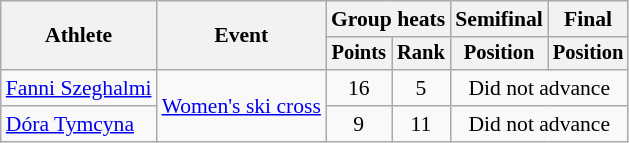<table class="wikitable" style="font-size:90%">
<tr>
<th rowspan="2">Athlete</th>
<th rowspan="2">Event</th>
<th colspan=2>Group heats</th>
<th>Semifinal</th>
<th>Final</th>
</tr>
<tr style="font-size:95%">
<th>Points</th>
<th>Rank</th>
<th>Position</th>
<th>Position</th>
</tr>
<tr align=center>
<td align=left><a href='#'>Fanni Szeghalmi</a></td>
<td align=left rowspan=2><a href='#'>Women's ski cross</a></td>
<td>16</td>
<td>5</td>
<td colspan=2>Did not advance</td>
</tr>
<tr align=center>
<td align=left><a href='#'>Dóra Tymcyna</a></td>
<td>9</td>
<td>11</td>
<td colspan=2>Did not advance</td>
</tr>
</table>
